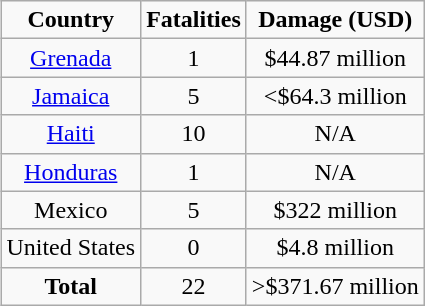<table class="wikitable" style="float:right; margin:0 0 0.5em 1em; float:right;">
<tr style="text-align:center;">
<td><strong>Country</strong></td>
<td><strong>Fatalities</strong></td>
<td><strong>Damage (USD)</strong></td>
</tr>
<tr style="text-align:center;">
<td><a href='#'>Grenada</a></td>
<td>1</td>
<td>$44.87 million</td>
</tr>
<tr style="text-align:center;">
<td><a href='#'>Jamaica</a></td>
<td>5</td>
<td><$64.3 million</td>
</tr>
<tr style="text-align:center;">
<td><a href='#'>Haiti</a></td>
<td>10</td>
<td>N/A</td>
</tr>
<tr style="text-align:center;">
<td><a href='#'>Honduras</a></td>
<td>1</td>
<td>N/A</td>
</tr>
<tr style="text-align:center;">
<td>Mexico</td>
<td>5</td>
<td>$322 million</td>
</tr>
<tr style="text-align:center;">
<td>United States</td>
<td>0</td>
<td>$4.8 million</td>
</tr>
<tr style="text-align:center;">
<td><strong>Total</strong></td>
<td>22</td>
<td>>$371.67 million</td>
</tr>
</table>
